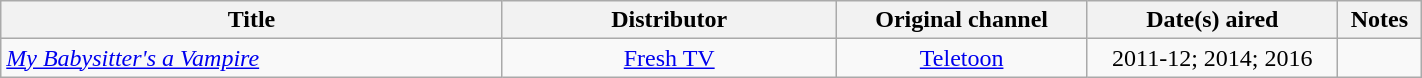<table class="wikitable plainrowheaders sortable" style="width:75%;text-align:center;">
<tr>
<th scope="col" style="width:30%;">Title</th>
<th scope="col" style="width:20%;">Distributor</th>
<th scope="col" style="width:15%;">Original channel</th>
<th scope="col" style="width:15%;">Date(s) aired</th>
<th class="unsortable" style="width:5%;">Notes</th>
</tr>
<tr>
<td scope="row" style="text-align:left;"><em><a href='#'>My Babysitter's a Vampire</a></em></td>
<td><a href='#'>Fresh TV</a></td>
<td><a href='#'>Teletoon</a></td>
<td>2011-12; 2014; 2016</td>
<td></td>
</tr>
</table>
